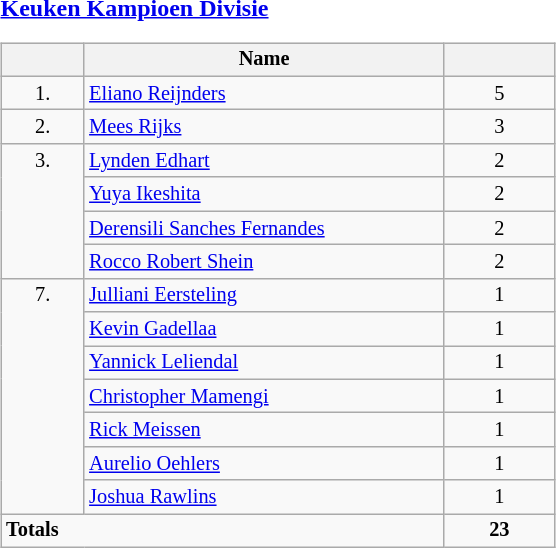<table style="width: 33%;">
<tr>
<td style="width: 33%; text-align: left; vertical-align: top;"><br><strong> <a href='#'>Keuken Kampioen Divisie</a></strong><table class="wikitable" style="width: 90%; font-size: 85%;">
<tr style="vertical-align: top;">
<th style="width: 15%; text-align: center;"></th>
<th style="width: 65%; text-align: center;">Name</th>
<th style="width: 20%; text-align: center;"></th>
</tr>
<tr style="vertical-align: top;">
<td rowspan="1" style="text-align: center;">1.</td>
<td><strong></strong> <a href='#'>Eliano Reijnders</a></td>
<td style="text-align: center;">5</td>
</tr>
<tr style="vertical-align: top;">
<td rowspan="1" style="text-align: center;">2.</td>
<td><strong></strong> <a href='#'>Mees Rijks</a></td>
<td style="text-align: center;">3</td>
</tr>
<tr style="vertical-align: top;">
<td rowspan="4" style="text-align: center;">3.</td>
<td><strong></strong> <a href='#'>Lynden Edhart</a></td>
<td style="text-align: center;">2</td>
</tr>
<tr style="vertical-align: top;">
<td><strong></strong> <a href='#'>Yuya Ikeshita</a></td>
<td style="text-align: center;">2</td>
</tr>
<tr style="vertical-align: top;">
<td><strong></strong> <a href='#'>Derensili Sanches Fernandes</a></td>
<td style="text-align: center;">2</td>
</tr>
<tr style="vertical-align: top;">
<td><strong></strong> <a href='#'>Rocco Robert Shein</a></td>
<td style="text-align: center;">2</td>
</tr>
<tr style="vertical-align: top;">
<td rowspan="7" style="text-align: center;">7.</td>
<td><strong></strong> <a href='#'>Julliani Eersteling</a></td>
<td style="text-align: center;">1</td>
</tr>
<tr style="vertical-align: top;">
<td><strong></strong> <a href='#'>Kevin Gadellaa</a></td>
<td style="text-align: center;">1</td>
</tr>
<tr style="vertical-align: top;">
<td><strong></strong> <a href='#'>Yannick Leliendal</a></td>
<td style="text-align: center;">1</td>
</tr>
<tr style="vertical-align: top;">
<td><strong></strong> <a href='#'>Christopher Mamengi</a></td>
<td style="text-align: center;">1</td>
</tr>
<tr style="vertical-align: top;">
<td><strong></strong> <a href='#'>Rick Meissen</a></td>
<td style="text-align: center;">1</td>
</tr>
<tr style="vertical-align: top;">
<td><strong></strong> <a href='#'>Aurelio Oehlers</a></td>
<td style="text-align: center;">1</td>
</tr>
<tr style="vertical-align: top;">
<td><strong></strong> <a href='#'>Joshua Rawlins</a></td>
<td style="text-align: center;">1</td>
</tr>
<tr style="vertical-align: top;">
<td colspan="2"><strong>Totals</strong></td>
<td style="text-align: center;"><strong>23</strong></td>
</tr>
</table>
</td>
</tr>
</table>
